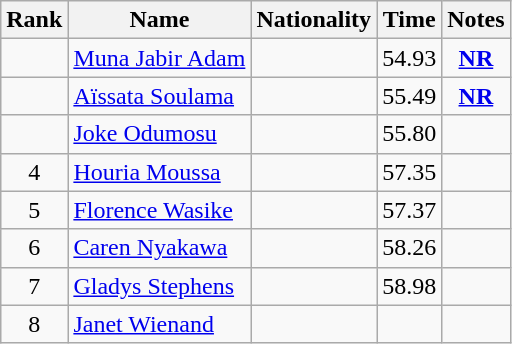<table class="wikitable sortable" style="text-align:center">
<tr>
<th>Rank</th>
<th>Name</th>
<th>Nationality</th>
<th>Time</th>
<th>Notes</th>
</tr>
<tr>
<td></td>
<td align=left><a href='#'>Muna Jabir Adam</a></td>
<td align=left></td>
<td>54.93</td>
<td><strong><a href='#'>NR</a></strong></td>
</tr>
<tr>
<td></td>
<td align=left><a href='#'>Aïssata Soulama</a></td>
<td align=left></td>
<td>55.49</td>
<td><strong><a href='#'>NR</a></strong></td>
</tr>
<tr>
<td></td>
<td align=left><a href='#'>Joke Odumosu</a></td>
<td align=left></td>
<td>55.80</td>
<td></td>
</tr>
<tr>
<td>4</td>
<td align=left><a href='#'>Houria Moussa</a></td>
<td align=left></td>
<td>57.35</td>
<td></td>
</tr>
<tr>
<td>5</td>
<td align=left><a href='#'>Florence Wasike</a></td>
<td align=left></td>
<td>57.37</td>
<td></td>
</tr>
<tr>
<td>6</td>
<td align=left><a href='#'>Caren Nyakawa</a></td>
<td align=left></td>
<td>58.26</td>
<td></td>
</tr>
<tr>
<td>7</td>
<td align=left><a href='#'>Gladys Stephens</a></td>
<td align=left></td>
<td>58.98</td>
<td></td>
</tr>
<tr>
<td>8</td>
<td align=left><a href='#'>Janet Wienand</a></td>
<td align=left></td>
<td></td>
<td></td>
</tr>
</table>
